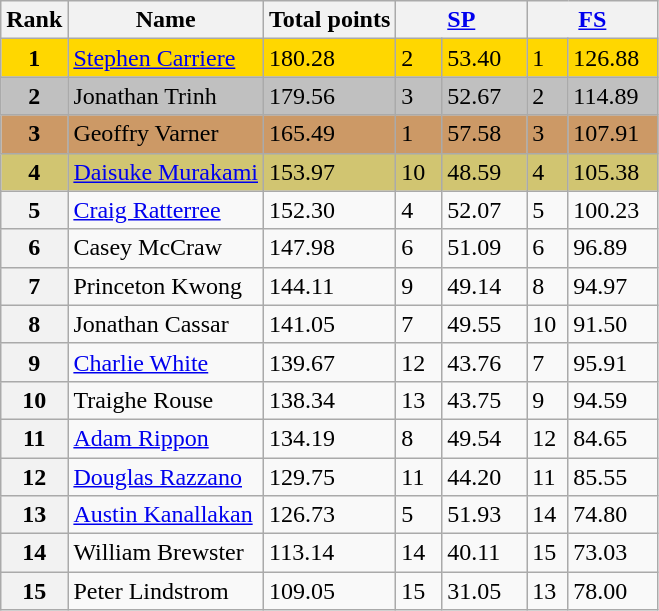<table class="wikitable sortable">
<tr>
<th>Rank</th>
<th>Name</th>
<th>Total points</th>
<th colspan="2" width="80px"><a href='#'>SP</a></th>
<th colspan="2" width="80px"><a href='#'>FS</a></th>
</tr>
<tr bgcolor="gold">
<td align="center"><strong>1</strong></td>
<td><a href='#'>Stephen Carriere</a></td>
<td>180.28</td>
<td>2</td>
<td>53.40</td>
<td>1</td>
<td>126.88</td>
</tr>
<tr bgcolor="silver">
<td align="center"><strong>2</strong></td>
<td>Jonathan Trinh</td>
<td>179.56</td>
<td>3</td>
<td>52.67</td>
<td>2</td>
<td>114.89</td>
</tr>
<tr bgcolor="cc9966">
<td align="center"><strong>3</strong></td>
<td>Geoffry Varner</td>
<td>165.49</td>
<td>1</td>
<td>57.58</td>
<td>3</td>
<td>107.91</td>
</tr>
<tr bgcolor="#d1c571">
<td align="center"><strong>4</strong></td>
<td><a href='#'>Daisuke Murakami</a></td>
<td>153.97</td>
<td>10</td>
<td>48.59</td>
<td>4</td>
<td>105.38</td>
</tr>
<tr>
<th>5</th>
<td><a href='#'>Craig Ratterree</a></td>
<td>152.30</td>
<td>4</td>
<td>52.07</td>
<td>5</td>
<td>100.23</td>
</tr>
<tr>
<th>6</th>
<td>Casey McCraw</td>
<td>147.98</td>
<td>6</td>
<td>51.09</td>
<td>6</td>
<td>96.89</td>
</tr>
<tr>
<th>7</th>
<td>Princeton Kwong</td>
<td>144.11</td>
<td>9</td>
<td>49.14</td>
<td>8</td>
<td>94.97</td>
</tr>
<tr>
<th>8</th>
<td>Jonathan Cassar</td>
<td>141.05</td>
<td>7</td>
<td>49.55</td>
<td>10</td>
<td>91.50</td>
</tr>
<tr>
<th>9</th>
<td><a href='#'>Charlie White</a></td>
<td>139.67</td>
<td>12</td>
<td>43.76</td>
<td>7</td>
<td>95.91</td>
</tr>
<tr>
<th>10</th>
<td>Traighe Rouse</td>
<td>138.34</td>
<td>13</td>
<td>43.75</td>
<td>9</td>
<td>94.59</td>
</tr>
<tr>
<th>11</th>
<td><a href='#'>Adam Rippon</a></td>
<td>134.19</td>
<td>8</td>
<td>49.54</td>
<td>12</td>
<td>84.65</td>
</tr>
<tr>
<th>12</th>
<td><a href='#'>Douglas Razzano</a></td>
<td>129.75</td>
<td>11</td>
<td>44.20</td>
<td>11</td>
<td>85.55</td>
</tr>
<tr>
<th>13</th>
<td><a href='#'>Austin Kanallakan</a></td>
<td>126.73</td>
<td>5</td>
<td>51.93</td>
<td>14</td>
<td>74.80</td>
</tr>
<tr>
<th>14</th>
<td>William Brewster</td>
<td>113.14</td>
<td>14</td>
<td>40.11</td>
<td>15</td>
<td>73.03</td>
</tr>
<tr>
<th>15</th>
<td>Peter Lindstrom</td>
<td>109.05</td>
<td>15</td>
<td>31.05</td>
<td>13</td>
<td>78.00</td>
</tr>
</table>
